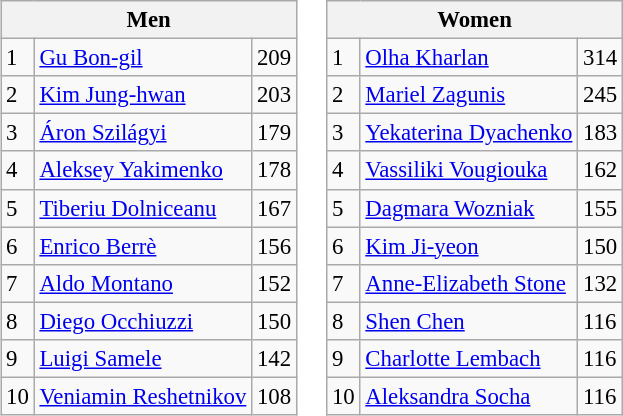<table style="margin:1em auto; vertical-align:top;">
<tr>
<td><br><table class="wikitable" style="font-size: 95%">
<tr>
<th colspan="3">Men</th>
</tr>
<tr>
<td>1</td>
<td> <a href='#'>Gu Bon-gil</a></td>
<td>209</td>
</tr>
<tr>
<td>2</td>
<td> <a href='#'>Kim Jung-hwan</a></td>
<td>203</td>
</tr>
<tr>
<td>3</td>
<td> <a href='#'>Áron Szilágyi</a></td>
<td>179</td>
</tr>
<tr>
<td>4</td>
<td> <a href='#'>Aleksey Yakimenko</a></td>
<td>178</td>
</tr>
<tr>
<td>5</td>
<td> <a href='#'>Tiberiu Dolniceanu</a></td>
<td>167</td>
</tr>
<tr>
<td>6</td>
<td> <a href='#'>Enrico Berrè</a></td>
<td>156</td>
</tr>
<tr>
<td>7</td>
<td> <a href='#'>Aldo Montano</a></td>
<td>152</td>
</tr>
<tr>
<td>8</td>
<td> <a href='#'>Diego Occhiuzzi</a></td>
<td>150</td>
</tr>
<tr>
<td>9</td>
<td> <a href='#'>Luigi Samele</a></td>
<td>142</td>
</tr>
<tr>
<td>10</td>
<td> <a href='#'>Veniamin Reshetnikov</a></td>
<td>108</td>
</tr>
</table>
</td>
<td><br><table class="wikitable" style="font-size: 95%">
<tr>
<th colspan="3">Women</th>
</tr>
<tr>
<td>1</td>
<td> <a href='#'>Olha Kharlan</a></td>
<td>314</td>
</tr>
<tr>
<td>2</td>
<td> <a href='#'>Mariel Zagunis</a></td>
<td>245</td>
</tr>
<tr>
<td>3</td>
<td> <a href='#'>Yekaterina Dyachenko</a></td>
<td>183</td>
</tr>
<tr>
<td>4</td>
<td> <a href='#'>Vassiliki Vougiouka</a></td>
<td>162</td>
</tr>
<tr>
<td>5</td>
<td> <a href='#'>Dagmara Wozniak</a></td>
<td>155</td>
</tr>
<tr>
<td>6</td>
<td> <a href='#'>Kim Ji-yeon</a></td>
<td>150</td>
</tr>
<tr>
<td>7</td>
<td> <a href='#'>Anne-Elizabeth Stone</a></td>
<td>132</td>
</tr>
<tr>
<td>8</td>
<td> <a href='#'>Shen Chen</a></td>
<td>116</td>
</tr>
<tr>
<td>9</td>
<td> <a href='#'>Charlotte Lembach</a></td>
<td>116</td>
</tr>
<tr>
<td>10</td>
<td> <a href='#'>Aleksandra Socha</a></td>
<td>116</td>
</tr>
</table>
</td>
<td></td>
</tr>
</table>
